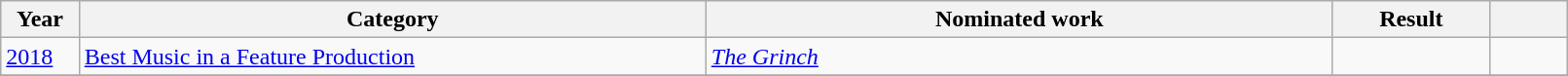<table class="wikitable" style="width:85%;">
<tr>
<th width=5%>Year</th>
<th style="width:40%;">Category</th>
<th style="width:40%;">Nominated work</th>
<th style="width:10%;">Result</th>
<th width=5%></th>
</tr>
<tr>
<td><a href='#'>2018</a></td>
<td><a href='#'>Best Music in a Feature Production</a></td>
<td><em><a href='#'>The Grinch</a></em></td>
<td></td>
<td align="center"></td>
</tr>
<tr>
</tr>
</table>
